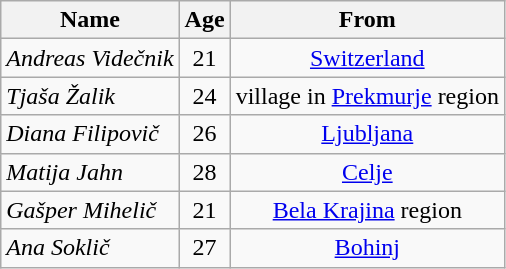<table class="wikitable">
<tr>
<th>Name</th>
<th>Age</th>
<th>From</th>
</tr>
<tr>
<td><em>Andreas Videčnik</em></td>
<td align=center>21</td>
<td align=center><a href='#'>Switzerland</a></td>
</tr>
<tr>
<td><em>Tjaša Žalik</em></td>
<td align=center>24</td>
<td align=center>village in <a href='#'>Prekmurje</a> region</td>
</tr>
<tr>
<td><em>Diana Filipovič</em></td>
<td align=center>26</td>
<td align=center><a href='#'>Ljubljana</a></td>
</tr>
<tr>
<td><em>Matija Jahn</em></td>
<td align=center>28</td>
<td align=center><a href='#'>Celje</a></td>
</tr>
<tr>
<td><em>Gašper Mihelič</em></td>
<td align=center>21</td>
<td align=center><a href='#'>Bela Krajina</a> region</td>
</tr>
<tr>
<td><em>Ana Soklič</em></td>
<td align=center>27</td>
<td align=center><a href='#'>Bohinj</a></td>
</tr>
</table>
